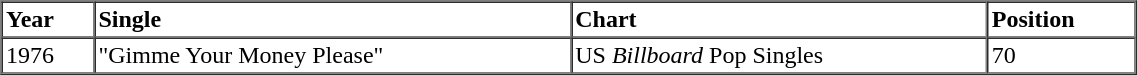<table border=1 cellspacing=0 cellpadding=2 width="60%">
<tr>
<th align="left">Year</th>
<th align="left">Single</th>
<th align="left">Chart</th>
<th align="left">Position</th>
</tr>
<tr>
<td align="left">1976</td>
<td align="left">"Gimme Your Money Please"</td>
<td align="left">US <em>Billboard</em> Pop Singles</td>
<td align="left">70</td>
</tr>
<tr>
</tr>
</table>
